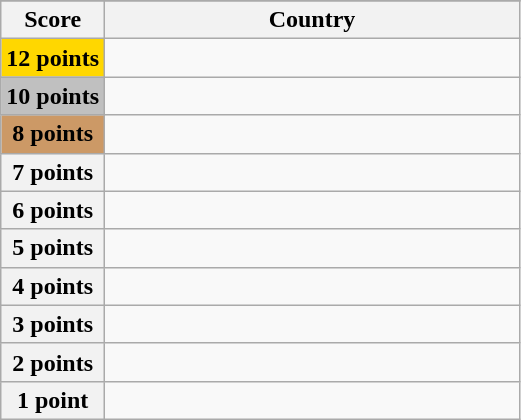<table class="wikitable">
<tr>
</tr>
<tr>
<th scope="col" width="20%">Score</th>
<th scope="col">Country</th>
</tr>
<tr>
<th scope="row" style="background:gold">12 points</th>
<td></td>
</tr>
<tr>
<th scope="row" style="background:silver">10 points</th>
<td></td>
</tr>
<tr>
<th scope="row" style="background:#CC9966">8 points</th>
<td></td>
</tr>
<tr>
<th scope="row">7 points</th>
<td></td>
</tr>
<tr>
<th scope="row">6 points</th>
<td></td>
</tr>
<tr>
<th scope="row">5 points</th>
<td></td>
</tr>
<tr>
<th scope="row">4 points</th>
<td></td>
</tr>
<tr>
<th scope="row">3 points</th>
<td></td>
</tr>
<tr>
<th scope="row">2 points</th>
<td></td>
</tr>
<tr>
<th scope="row">1 point</th>
<td></td>
</tr>
</table>
